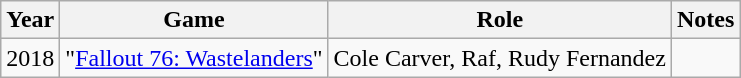<table class="wikitable sortable">
<tr>
<th>Year</th>
<th>Game</th>
<th>Role</th>
<th class="unsortable">Notes</th>
</tr>
<tr>
<td>2018</td>
<td>"<a href='#'>Fallout 76: Wastelanders</a>"</td>
<td>Cole Carver, Raf, Rudy Fernandez</td>
<td></td>
</tr>
</table>
